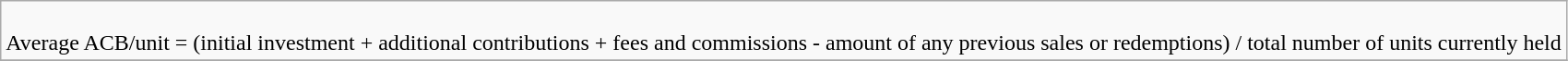<table class="wikitable">
<tr>
<td><br>Average ACB/unit = (initial investment + additional contributions + fees and commissions - amount of any previous sales or redemptions) / total number of units currently held</td>
</tr>
<tr>
</tr>
</table>
